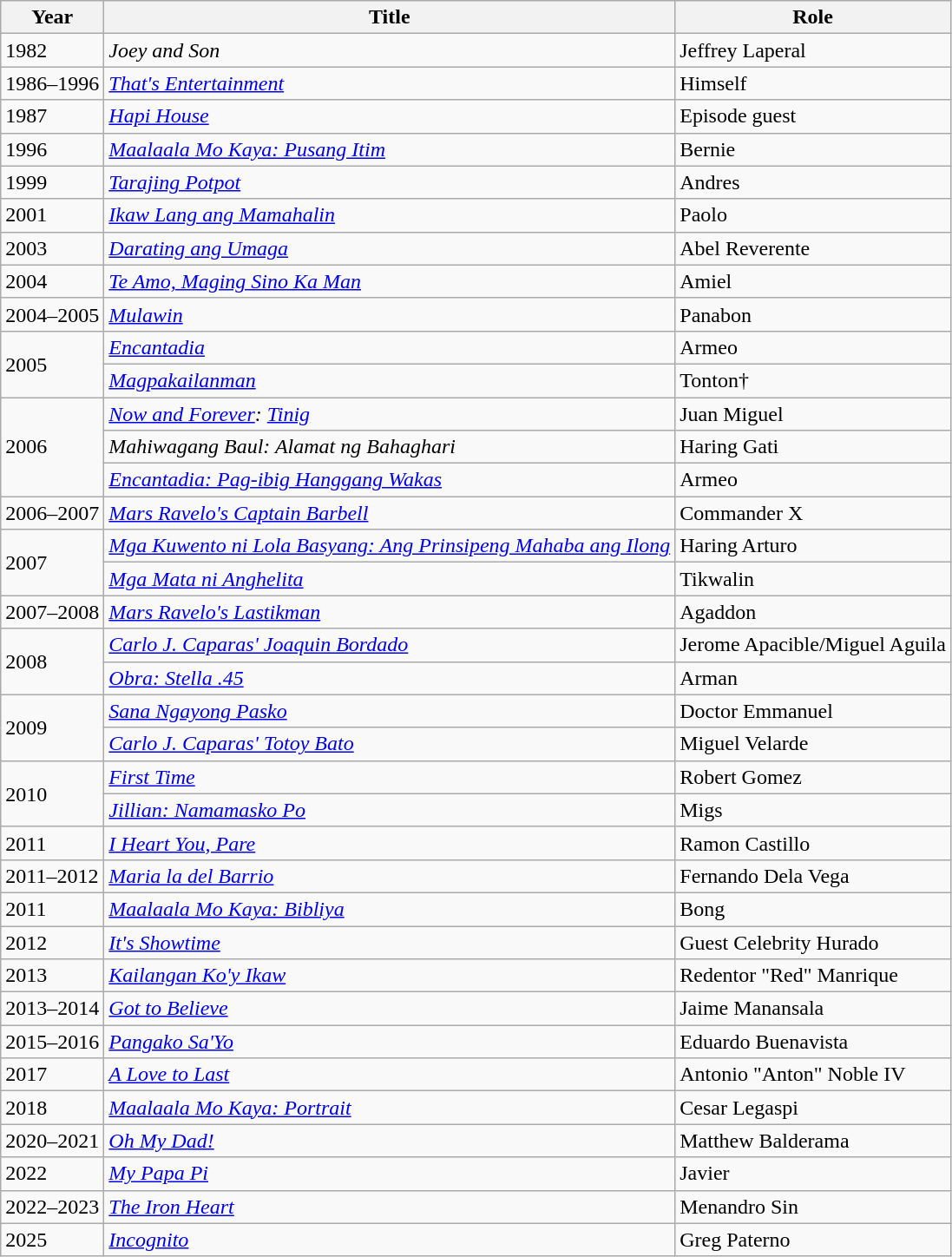<table class="wikitable sortable">
<tr>
<th>Year</th>
<th>Title</th>
<th>Role</th>
</tr>
<tr>
<td>1982</td>
<td><em>Joey and Son</em></td>
<td>Jeffrey Laperal</td>
</tr>
<tr>
<td>1986–1996</td>
<td><em><a href='#'>That's Entertainment</a></em></td>
<td>Himself</td>
</tr>
<tr>
<td>1987</td>
<td><em><a href='#'>Hapi House</a></em></td>
<td>Episode guest</td>
</tr>
<tr>
<td>1996</td>
<td><em><a href='#'>Maalaala Mo Kaya: Pusang Itim</a></em></td>
<td>Bernie</td>
</tr>
<tr>
<td>1999</td>
<td><em><a href='#'>Tarajing Potpot</a></em></td>
<td>Andres</td>
</tr>
<tr>
<td>2001</td>
<td><em><a href='#'>Ikaw Lang ang Mamahalin</a></em></td>
<td>Paolo</td>
</tr>
<tr>
<td>2003</td>
<td><em><a href='#'>Darating ang Umaga</a></em></td>
<td>Abel Reverente</td>
</tr>
<tr>
<td>2004</td>
<td><em><a href='#'>Te Amo, Maging Sino Ka Man</a></em></td>
<td>Amiel</td>
</tr>
<tr>
<td>2004–2005</td>
<td><em><a href='#'>Mulawin</a></em></td>
<td>Panabon</td>
</tr>
<tr>
<td rowspan="2">2005</td>
<td><em><a href='#'>Encantadia</a></em></td>
<td>Armeo</td>
</tr>
<tr>
<td><em><a href='#'>Magpakailanman</a></em></td>
<td>Tonton†</td>
</tr>
<tr>
<td rowspan="3">2006</td>
<td><em><a href='#'>Now and Forever</a>: <a href='#'>Tinig</a></em></td>
<td>Juan Miguel</td>
</tr>
<tr>
<td><em>Mahiwagang Baul: Alamat ng Bahaghari</em></td>
<td>Haring Gati</td>
</tr>
<tr>
<td><em><a href='#'>Encantadia: Pag-ibig Hanggang Wakas</a></em></td>
<td>Armeo</td>
</tr>
<tr>
<td>2006–2007</td>
<td><em><a href='#'>Mars Ravelo's Captain Barbell</a></em></td>
<td>Commander X</td>
</tr>
<tr>
<td rowspan="2">2007</td>
<td><em><a href='#'>Mga Kuwento ni Lola Basyang: Ang Prinsipeng Mahaba ang Ilong</a></em></td>
<td>Haring Arturo</td>
</tr>
<tr>
<td><em><a href='#'>Mga Mata ni Anghelita</a></em></td>
<td>Tikwalin</td>
</tr>
<tr>
<td>2007–2008</td>
<td><em><a href='#'>Mars Ravelo's Lastikman</a></em></td>
<td>Agaddon</td>
</tr>
<tr>
<td rowspan="2">2008</td>
<td><em><a href='#'>Carlo J. Caparas' Joaquin Bordado</a></em></td>
<td>Jerome Apacible/Miguel Aguila</td>
</tr>
<tr>
<td><em><a href='#'>Obra: Stella .45</a></em></td>
<td>Arman</td>
</tr>
<tr>
<td rowspan="2">2009</td>
<td><em><a href='#'>Sana Ngayong Pasko</a></em></td>
<td>Doctor Emmanuel</td>
</tr>
<tr>
<td><em><a href='#'>Carlo J. Caparas' Totoy Bato</a></em></td>
<td>Miguel Velarde</td>
</tr>
<tr>
<td rowspan="2">2010</td>
<td><em><a href='#'>First Time</a></em></td>
<td>Robert Gomez</td>
</tr>
<tr>
<td><em><a href='#'>Jillian: Namamasko Po</a></em></td>
<td>Migs</td>
</tr>
<tr>
<td>2011</td>
<td><em><a href='#'>I Heart You, Pare</a></em></td>
<td>Ramon Castillo</td>
</tr>
<tr>
<td>2011–2012</td>
<td><em><a href='#'>Maria la del Barrio</a></em></td>
<td>Fernando Dela Vega</td>
</tr>
<tr>
<td>2011</td>
<td><em><a href='#'>Maalaala Mo Kaya: Bibliya</a></em></td>
<td>Bong</td>
</tr>
<tr>
<td>2012</td>
<td><em><a href='#'>It's Showtime</a></em></td>
<td>Guest Celebrity Hurado</td>
</tr>
<tr>
<td>2013</td>
<td><em><a href='#'>Kailangan Ko'y Ikaw</a></em></td>
<td>Redentor "Red" Manrique</td>
</tr>
<tr>
<td>2013–2014</td>
<td><em><a href='#'>Got to Believe</a></em></td>
<td>Jaime Manansala</td>
</tr>
<tr>
<td>2015–2016</td>
<td><em><a href='#'>Pangako Sa'Yo</a></em></td>
<td>Eduardo Buenavista</td>
</tr>
<tr>
<td>2017</td>
<td><em><a href='#'>A Love to Last</a></em></td>
<td>Antonio "Anton" Noble IV</td>
</tr>
<tr>
<td>2018</td>
<td><em><a href='#'>Maalaala Mo Kaya: Portrait</a></em></td>
<td>Cesar Legaspi</td>
</tr>
<tr>
<td>2020–2021</td>
<td><em><a href='#'>Oh My Dad!</a></em></td>
<td>Matthew Balderama</td>
</tr>
<tr>
<td>2022</td>
<td><em><a href='#'>My Papa Pi</a></em></td>
<td>Javier</td>
</tr>
<tr>
<td>2022–2023</td>
<td><em><a href='#'>The Iron Heart</a></em></td>
<td>Menandro Sin</td>
</tr>
<tr>
<td>2025</td>
<td><em><a href='#'>Incognito</a></em></td>
<td>Greg Paterno</td>
</tr>
</table>
